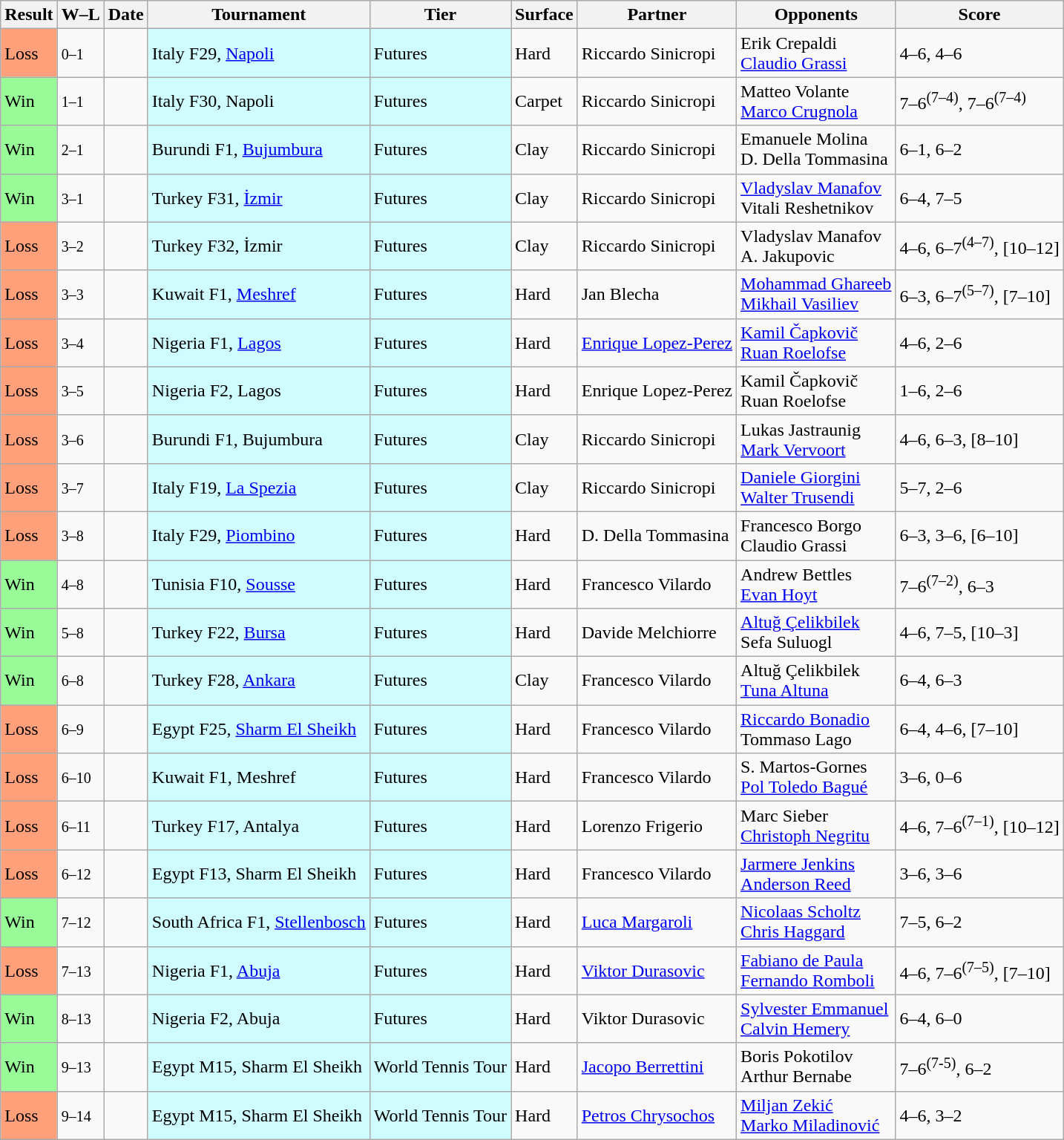<table class="sortable wikitable">
<tr>
<th>Result</th>
<th class=unsortable>W–L</th>
<th>Date</th>
<th>Tournament</th>
<th>Tier</th>
<th>Surface</th>
<th>Partner</th>
<th>Opponents</th>
<th class=unsortable>Score</th>
</tr>
<tr>
<td bgcolor=FFA07A>Loss</td>
<td><small>0–1</small></td>
<td></td>
<td style=background:#cffcff>Italy F29, <a href='#'>Napoli</a></td>
<td style=background:#cffcff>Futures</td>
<td>Hard</td>
<td> Riccardo Sinicropi</td>
<td> Erik Crepaldi<br> <a href='#'>Claudio Grassi</a></td>
<td>4–6, 4–6</td>
</tr>
<tr>
<td bgcolor=98FB98>Win</td>
<td><small>1–1</small></td>
<td></td>
<td style=background:#cffcff>Italy F30, Napoli</td>
<td style=background:#cffcff>Futures</td>
<td>Carpet</td>
<td> Riccardo Sinicropi</td>
<td> Matteo Volante <br> <a href='#'>Marco Crugnola</a></td>
<td>7–6<sup>(7–4)</sup>, 7–6<sup>(7–4)</sup></td>
</tr>
<tr>
<td bgcolor=98FB98>Win</td>
<td><small>2–1</small></td>
<td></td>
<td style=background:#cffcff>Burundi F1, <a href='#'>Bujumbura</a></td>
<td style=background:#cffcff>Futures</td>
<td>Clay</td>
<td> Riccardo Sinicropi</td>
<td> Emanuele Molina <br> D. Della Tommasina</td>
<td>6–1, 6–2</td>
</tr>
<tr>
<td bgcolor=98FB98>Win</td>
<td><small>3–1</small></td>
<td></td>
<td style=background:#cffcff>Turkey F31, <a href='#'>İzmir</a></td>
<td style=background:#cffcff>Futures</td>
<td>Clay</td>
<td> Riccardo Sinicropi</td>
<td> <a href='#'>Vladyslav Manafov</a><br> Vitali Reshetnikov</td>
<td>6–4, 7–5</td>
</tr>
<tr>
<td bgcolor=FFA07A>Loss</td>
<td><small>3–2</small></td>
<td></td>
<td style=background:#cffcff>Turkey F32, İzmir</td>
<td style=background:#cffcff>Futures</td>
<td>Clay</td>
<td> Riccardo Sinicropi</td>
<td> Vladyslav Manafov <br> A. Jakupovic</td>
<td>4–6, 6–7<sup>(4–7)</sup>, [10–12]</td>
</tr>
<tr>
<td bgcolor=FFA07A>Loss</td>
<td><small>3–3</small></td>
<td></td>
<td style=background:#cffcff>Kuwait F1, <a href='#'>Meshref</a></td>
<td style=background:#cffcff>Futures</td>
<td>Hard</td>
<td> Jan Blecha</td>
<td> <a href='#'>Mohammad Ghareeb</a> <br> <a href='#'>Mikhail Vasiliev</a></td>
<td>6–3, 6–7<sup>(5–7)</sup>, [7–10]</td>
</tr>
<tr>
<td bgcolor=FFA07A>Loss</td>
<td><small>3–4</small></td>
<td></td>
<td style=background:#cffcff>Nigeria F1, <a href='#'>Lagos</a></td>
<td style=background:#cffcff>Futures</td>
<td>Hard</td>
<td> <a href='#'>Enrique Lopez-Perez</a></td>
<td> <a href='#'>Kamil Čapkovič</a> <br> <a href='#'>Ruan Roelofse</a></td>
<td>4–6, 2–6</td>
</tr>
<tr>
<td bgcolor=FFA07A>Loss</td>
<td><small>3–5</small></td>
<td></td>
<td style=background:#cffcff>Nigeria F2, Lagos</td>
<td style=background:#cffcff>Futures</td>
<td>Hard</td>
<td> Enrique Lopez-Perez</td>
<td> Kamil Čapkovič <br> Ruan Roelofse</td>
<td>1–6, 2–6</td>
</tr>
<tr>
<td bgcolor=FFA07A>Loss</td>
<td><small>3–6</small></td>
<td></td>
<td style=background:#cffcff>Burundi F1, Bujumbura</td>
<td style=background:#cffcff>Futures</td>
<td>Clay</td>
<td> Riccardo Sinicropi</td>
<td> Lukas Jastraunig <br> <a href='#'>Mark Vervoort</a></td>
<td>4–6, 6–3, [8–10]</td>
</tr>
<tr>
<td bgcolor=FFA07A>Loss</td>
<td><small>3–7</small></td>
<td></td>
<td style=background:#cffcff>Italy F19, <a href='#'>La Spezia</a></td>
<td style=background:#cffcff>Futures</td>
<td>Clay</td>
<td> Riccardo Sinicropi</td>
<td> <a href='#'>Daniele Giorgini</a> <br> <a href='#'>Walter Trusendi</a></td>
<td>5–7, 2–6</td>
</tr>
<tr>
<td bgcolor=FFA07A>Loss</td>
<td><small>3–8</small></td>
<td></td>
<td style=background:#cffcff>Italy F29, <a href='#'>Piombino</a></td>
<td style=background:#cffcff>Futures</td>
<td>Hard</td>
<td> D. Della Tommasina</td>
<td> Francesco Borgo <br> Claudio Grassi</td>
<td>6–3, 3–6, [6–10]</td>
</tr>
<tr>
<td bgcolor=98FB98>Win</td>
<td><small>4–8</small></td>
<td></td>
<td style=background:#cffcff>Tunisia F10, <a href='#'>Sousse</a></td>
<td style=background:#cffcff>Futures</td>
<td>Hard</td>
<td> Francesco Vilardo</td>
<td> Andrew Bettles <br> <a href='#'>Evan Hoyt</a></td>
<td>7–6<sup>(7–2)</sup>, 6–3</td>
</tr>
<tr>
<td bgcolor=98FB98>Win</td>
<td><small>5–8</small></td>
<td></td>
<td style=background:#cffcff>Turkey F22, <a href='#'>Bursa</a></td>
<td style=background:#cffcff>Futures</td>
<td>Hard</td>
<td> Davide Melchiorre</td>
<td> <a href='#'>Altuğ Çelikbilek</a> <br> Sefa Suluogl</td>
<td>4–6, 7–5, [10–3]</td>
</tr>
<tr>
<td bgcolor=98FB98>Win</td>
<td><small>6–8</small></td>
<td></td>
<td style=background:#cffcff>Turkey F28, <a href='#'>Ankara</a></td>
<td style=background:#cffcff>Futures</td>
<td>Clay</td>
<td> Francesco Vilardo</td>
<td> Altuğ Çelikbilek <br> <a href='#'>Tuna Altuna</a></td>
<td>6–4, 6–3</td>
</tr>
<tr>
<td bgcolor=FFA07A>Loss</td>
<td><small>6–9</small></td>
<td></td>
<td style=background:#cffcff>Egypt F25, <a href='#'>Sharm El Sheikh</a></td>
<td style=background:#cffcff>Futures</td>
<td>Hard</td>
<td> Francesco Vilardo</td>
<td> <a href='#'>Riccardo Bonadio</a> <br> Tommaso Lago</td>
<td>6–4, 4–6, [7–10]</td>
</tr>
<tr>
<td bgcolor=FFA07A>Loss</td>
<td><small>6–10</small></td>
<td></td>
<td style=background:#cffcff>Kuwait F1, Meshref</td>
<td style=background:#cffcff>Futures</td>
<td>Hard</td>
<td> Francesco Vilardo</td>
<td> S. Martos-Gornes <br> <a href='#'>Pol Toledo Bagué</a></td>
<td>3–6, 0–6</td>
</tr>
<tr>
<td bgcolor=FFA07A>Loss</td>
<td><small>6–11</small></td>
<td></td>
<td style=background:#cffcff>Turkey F17, Antalya</td>
<td style=background:#cffcff>Futures</td>
<td>Hard</td>
<td> Lorenzo Frigerio</td>
<td> Marc Sieber <br> <a href='#'>Christoph Negritu</a></td>
<td>4–6, 7–6<sup>(7–1)</sup>, [10–12]</td>
</tr>
<tr>
<td bgcolor=FFA07A>Loss</td>
<td><small>6–12</small></td>
<td></td>
<td style=background:#cffcff>Egypt F13, Sharm El Sheikh</td>
<td style=background:#cffcff>Futures</td>
<td>Hard</td>
<td> Francesco Vilardo</td>
<td> <a href='#'>Jarmere Jenkins</a> <br> <a href='#'>Anderson Reed</a></td>
<td>3–6, 3–6</td>
</tr>
<tr>
<td bgcolor=98FB98>Win</td>
<td><small>7–12</small></td>
<td></td>
<td style=background:#cffcff>South Africa F1, <a href='#'>Stellenbosch</a></td>
<td style=background:#cffcff>Futures</td>
<td>Hard</td>
<td> <a href='#'>Luca Margaroli</a></td>
<td> <a href='#'>Nicolaas Scholtz</a> <br> <a href='#'>Chris Haggard</a></td>
<td>7–5, 6–2</td>
</tr>
<tr>
<td bgcolor=FFA07A>Loss</td>
<td><small>7–13</small></td>
<td></td>
<td style=background:#cffcff>Nigeria F1, <a href='#'>Abuja</a></td>
<td style=background:#cffcff>Futures</td>
<td>Hard</td>
<td> <a href='#'>Viktor Durasovic</a></td>
<td> <a href='#'>Fabiano de Paula</a> <br> <a href='#'>Fernando Romboli</a></td>
<td>4–6, 7–6<sup>(7–5)</sup>, [7–10]</td>
</tr>
<tr>
<td bgcolor=98FB98>Win</td>
<td><small>8–13</small></td>
<td></td>
<td style=background:#cffcff>Nigeria F2, Abuja</td>
<td style=background:#cffcff>Futures</td>
<td>Hard</td>
<td> Viktor Durasovic</td>
<td> <a href='#'>Sylvester Emmanuel</a> <br> <a href='#'>Calvin Hemery</a></td>
<td>6–4, 6–0</td>
</tr>
<tr>
<td bgcolor=98FB98>Win</td>
<td><small>9–13</small></td>
<td></td>
<td style=background:#cffcff>Egypt M15, Sharm El Sheikh</td>
<td style=background:#cffcff>World Tennis Tour</td>
<td>Hard</td>
<td> <a href='#'>Jacopo Berrettini</a></td>
<td> Boris Pokotilov <br> Arthur Bernabe</td>
<td>7–6<sup>(7-5)</sup>, 6–2</td>
</tr>
<tr>
<td bgcolor=FFA07A>Loss</td>
<td><small>9–14</small></td>
<td></td>
<td style=background:#cffcff>Egypt M15, Sharm El Sheikh</td>
<td style=background:#cffcff>World Tennis Tour</td>
<td>Hard</td>
<td> <a href='#'>Petros Chrysochos</a></td>
<td> <a href='#'>Miljan Zekić</a> <br> <a href='#'>Marko Miladinović</a></td>
<td>4–6, 3–2</td>
</tr>
</table>
